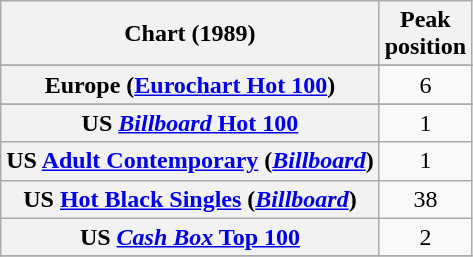<table class="wikitable sortable plainrowheaders" style="text-align:center">
<tr>
<th scope="col">Chart (1989)</th>
<th scope="col">Peak<br>position</th>
</tr>
<tr>
</tr>
<tr>
</tr>
<tr>
</tr>
<tr>
</tr>
<tr>
</tr>
<tr>
<th scope="row">Europe (<a href='#'>Eurochart Hot 100</a>)</th>
<td>6</td>
</tr>
<tr>
</tr>
<tr>
</tr>
<tr>
</tr>
<tr>
</tr>
<tr>
</tr>
<tr>
</tr>
<tr>
</tr>
<tr>
</tr>
<tr>
</tr>
<tr>
<th scope="row">US <a href='#'><em>Billboard</em> Hot 100</a></th>
<td>1</td>
</tr>
<tr>
<th scope="row">US <a href='#'>Adult Contemporary</a> (<em><a href='#'>Billboard</a></em>)</th>
<td>1</td>
</tr>
<tr>
<th scope="row">US <a href='#'>Hot Black Singles</a> (<em><a href='#'>Billboard</a></em>)</th>
<td>38</td>
</tr>
<tr>
<th scope="row">US <a href='#'><em>Cash Box</em> Top 100</a></th>
<td>2</td>
</tr>
<tr>
</tr>
</table>
